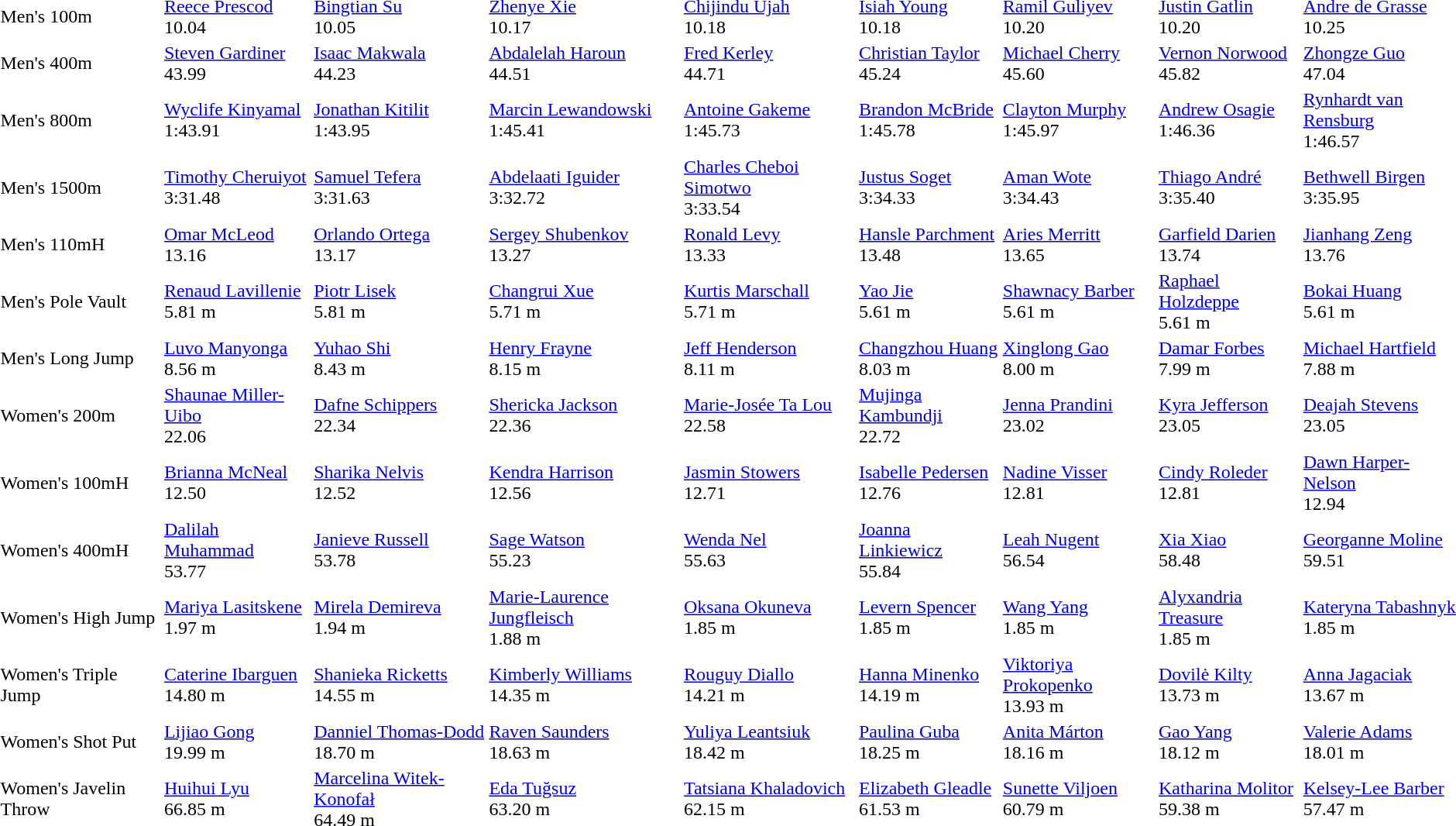<table>
<tr>
<td>Men's 100m<br></td>
<td><a href='#'>Reece Prescod</a><br>  10.04</td>
<td><a href='#'>Bingtian Su</a><br>  10.05</td>
<td><a href='#'>Zhenye Xie</a><br>  10.17</td>
<td><a href='#'>Chijindu Ujah</a><br>  10.18</td>
<td><a href='#'>Isiah Young</a><br>  10.18</td>
<td><a href='#'>Ramil Guliyev</a><br>  10.20</td>
<td><a href='#'>Justin Gatlin</a><br>  10.20</td>
<td><a href='#'>Andre de Grasse</a><br>  10.25</td>
</tr>
<tr>
<td>Men's 400m</td>
<td><a href='#'>Steven Gardiner</a><br>  43.99</td>
<td><a href='#'>Isaac Makwala</a><br>  44.23</td>
<td><a href='#'>Abdalelah Haroun</a><br>  44.51</td>
<td><a href='#'>Fred Kerley</a><br>  44.71</td>
<td><a href='#'>Christian Taylor</a><br>  45.24</td>
<td><a href='#'>Michael Cherry</a><br>  45.60</td>
<td><a href='#'>Vernon Norwood</a><br>  45.82</td>
<td><a href='#'>Zhongze Guo</a><br>  47.04</td>
</tr>
<tr>
<td>Men's 800m</td>
<td><a href='#'>Wyclife Kinyamal</a><br>  1:43.91</td>
<td><a href='#'>Jonathan Kitilit</a><br>  1:43.95</td>
<td><a href='#'>Marcin Lewandowski</a><br>  1:45.41</td>
<td><a href='#'>Antoine Gakeme</a><br>  1:45.73</td>
<td><a href='#'>Brandon McBride</a><br>  1:45.78</td>
<td><a href='#'>Clayton Murphy</a><br>  1:45.97</td>
<td><a href='#'>Andrew Osagie</a><br>  1:46.36</td>
<td><a href='#'>Rynhardt van Rensburg</a><br>  1:46.57</td>
</tr>
<tr>
<td>Men's 1500m</td>
<td><a href='#'>Timothy Cheruiyot</a><br>  3:31.48</td>
<td><a href='#'>Samuel Tefera</a><br>  3:31.63</td>
<td><a href='#'>Abdelaati Iguider</a><br>  3:32.72</td>
<td><a href='#'>Charles Cheboi Simotwo</a><br>  3:33.54</td>
<td><a href='#'>Justus Soget</a><br>  3:34.33</td>
<td><a href='#'>Aman Wote</a><br>  3:34.43</td>
<td><a href='#'>Thiago André</a><br>  3:35.40</td>
<td><a href='#'>Bethwell Birgen</a><br>  3:35.95</td>
</tr>
<tr>
<td>Men's 110mH<br></td>
<td><a href='#'>Omar McLeod</a><br>  13.16</td>
<td><a href='#'>Orlando Ortega</a><br>  13.17</td>
<td><a href='#'>Sergey Shubenkov</a><br>  13.27</td>
<td><a href='#'>Ronald Levy</a><br>  13.33</td>
<td><a href='#'>Hansle Parchment</a><br>  13.48</td>
<td><a href='#'>Aries Merritt</a><br>  13.65</td>
<td><a href='#'>Garfield Darien</a><br>  13.74</td>
<td><a href='#'>Jianhang Zeng</a><br>  13.76</td>
</tr>
<tr>
<td>Men's Pole Vault</td>
<td><a href='#'>Renaud Lavillenie</a><br>  5.81 m</td>
<td><a href='#'>Piotr Lisek</a><br>  5.81 m</td>
<td><a href='#'>Changrui Xue</a><br>  5.71 m</td>
<td><a href='#'>Kurtis Marschall</a><br>  5.71 m</td>
<td><a href='#'>Yao Jie</a><br>  5.61 m</td>
<td><a href='#'>Shawnacy Barber</a><br>  5.61 m</td>
<td><a href='#'>Raphael Holzdeppe</a><br>  5.61 m</td>
<td><a href='#'>Bokai Huang</a><br>  5.61 m</td>
</tr>
<tr>
<td>Men's Long Jump</td>
<td><a href='#'>Luvo Manyonga</a><br>  8.56 m</td>
<td><a href='#'>Yuhao Shi</a><br>  8.43 m</td>
<td><a href='#'>Henry Frayne</a><br>  8.15 m</td>
<td><a href='#'>Jeff Henderson</a><br>  8.11 m</td>
<td><a href='#'>Changzhou Huang</a><br>  8.03 m</td>
<td><a href='#'>Xinglong Gao</a><br>  8.00 m</td>
<td><a href='#'>Damar Forbes</a><br>  7.99 m</td>
<td><a href='#'>Michael Hartfield</a><br>  7.88 m</td>
</tr>
<tr>
<td>Women's 200m<br></td>
<td><a href='#'>Shaunae Miller-Uibo</a><br>  22.06</td>
<td><a href='#'>Dafne Schippers</a><br>  22.34</td>
<td><a href='#'>Shericka Jackson</a><br>  22.36</td>
<td><a href='#'>Marie-Josée Ta Lou</a><br>  22.58</td>
<td><a href='#'>Mujinga Kambundji</a><br>  22.72</td>
<td><a href='#'>Jenna Prandini</a><br>  23.02</td>
<td><a href='#'>Kyra Jefferson</a><br>  23.05</td>
<td><a href='#'>Deajah Stevens</a><br>  23.05</td>
</tr>
<tr>
<td>Women's 100mH<br></td>
<td><a href='#'>Brianna McNeal</a><br>  12.50</td>
<td><a href='#'>Sharika Nelvis</a><br>  12.52</td>
<td><a href='#'>Kendra Harrison</a><br>  12.56</td>
<td><a href='#'>Jasmin Stowers</a><br>  12.71</td>
<td><a href='#'>Isabelle Pedersen</a><br>  12.76</td>
<td><a href='#'>Nadine Visser</a><br>  12.81</td>
<td><a href='#'>Cindy Roleder</a><br>  12.81</td>
<td><a href='#'>Dawn Harper-Nelson</a><br>  12.94</td>
</tr>
<tr>
<td>Women's 400mH</td>
<td><a href='#'>Dalilah Muhammad</a><br>  53.77</td>
<td><a href='#'>Janieve Russell</a><br>  53.78</td>
<td><a href='#'>Sage Watson</a><br>  55.23</td>
<td><a href='#'>Wenda Nel</a><br>  55.63</td>
<td><a href='#'>Joanna Linkiewicz</a><br>  55.84</td>
<td><a href='#'>Leah Nugent</a><br>  56.54</td>
<td><a href='#'>Xia Xiao</a><br>  58.48</td>
<td><a href='#'>Georganne Moline</a><br>  59.51</td>
</tr>
<tr>
<td>Women's High Jump</td>
<td><a href='#'>Mariya Lasitskene</a><br>  1.97 m</td>
<td><a href='#'>Mirela Demireva</a><br>  1.94 m</td>
<td><a href='#'>Marie-Laurence Jungfleisch</a><br>  1.88 m</td>
<td><a href='#'>Oksana Okuneva</a><br>  1.85 m</td>
<td><a href='#'>Levern Spencer</a><br>  1.85 m</td>
<td><a href='#'>Wang Yang</a><br>  1.85 m</td>
<td><a href='#'>Alyxandria Treasure</a><br>  1.85 m</td>
<td><a href='#'>Kateryna Tabashnyk</a><br>  1.85 m</td>
</tr>
<tr>
<td>Women's Triple Jump</td>
<td><a href='#'>Caterine Ibarguen</a><br>  14.80 m</td>
<td><a href='#'>Shanieka Ricketts</a><br>  14.55 m</td>
<td><a href='#'>Kimberly Williams</a><br>  14.35 m</td>
<td><a href='#'>Rouguy Diallo</a><br>  14.21 m</td>
<td><a href='#'>Hanna Minenko</a><br>  14.19 m</td>
<td><a href='#'>Viktoriya Prokopenko</a><br>  13.93 m</td>
<td><a href='#'>Dovilė Kilty</a><br>  13.73 m</td>
<td><a href='#'>Anna Jagaciak</a><br>  13.67 m</td>
</tr>
<tr>
<td>Women's Shot Put</td>
<td><a href='#'>Lijiao Gong</a><br>  19.99 m</td>
<td><a href='#'>Danniel Thomas-Dodd</a><br>  18.70 m</td>
<td><a href='#'>Raven Saunders</a><br>  18.63 m</td>
<td><a href='#'>Yuliya Leantsiuk</a><br>  18.42 m</td>
<td><a href='#'>Paulina Guba</a><br>  18.25 m</td>
<td><a href='#'>Anita Márton</a><br>  18.16 m</td>
<td><a href='#'>Gao Yang</a><br>  18.12 m</td>
<td><a href='#'>Valerie Adams</a><br>  18.01 m</td>
</tr>
<tr>
<td>Women's Javelin Throw</td>
<td><a href='#'>Huihui Lyu</a><br>  66.85 m</td>
<td><a href='#'>Marcelina Witek-Konofał</a><br>  64.49 m</td>
<td><a href='#'>Eda Tuğsuz</a><br>  63.20 m</td>
<td><a href='#'>Tatsiana Khaladovich</a><br>  62.15 m</td>
<td><a href='#'>Elizabeth Gleadle</a><br>  61.53 m</td>
<td><a href='#'>Sunette Viljoen</a><br>  60.79 m</td>
<td><a href='#'>Katharina Molitor</a><br>  59.38 m</td>
<td><a href='#'>Kelsey-Lee Barber</a><br>  57.47 m</td>
</tr>
</table>
